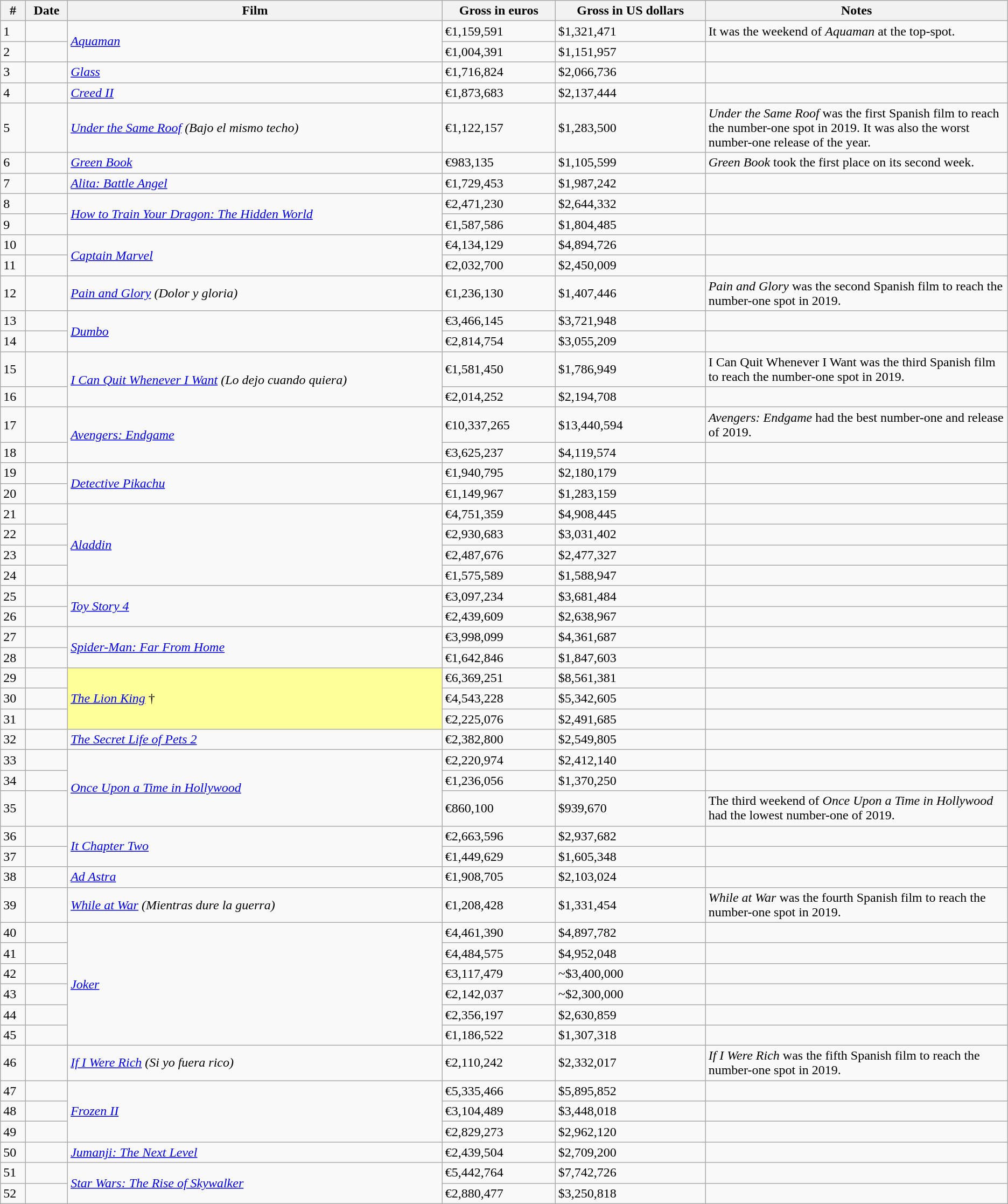<table class="wikitable sortable">
<tr>
<th>#</th>
<th>Date</th>
<th>Film</th>
<th>Gross in euros</th>
<th>Gross in US dollars</th>
<th style="width:30%;">Notes</th>
</tr>
<tr>
<td>1</td>
<td></td>
<td rowspan="2"><em><a href='#'>Aquaman</a></em></td>
<td>€1,159,591</td>
<td>$1,321,471</td>
<td>It was the weekend of <em>Aquaman</em> at the top-spot.</td>
</tr>
<tr>
<td>2</td>
<td></td>
<td>€1,004,391</td>
<td>$1,151,957</td>
<td></td>
</tr>
<tr>
<td>3</td>
<td></td>
<td><em><a href='#'>Glass</a></em></td>
<td>€1,716,824</td>
<td>$2,066,736</td>
<td></td>
</tr>
<tr>
<td>4</td>
<td></td>
<td><em><a href='#'>Creed II</a></em></td>
<td>€1,873,683</td>
<td>$2,137,444</td>
<td></td>
</tr>
<tr>
<td>5</td>
<td></td>
<td><em><a href='#'>Under the Same Roof</a> (Bajo el mismo techo)</em></td>
<td>€1,122,157</td>
<td>$1,283,500</td>
<td><em>Under the Same Roof</em> was the first Spanish film to reach the number-one spot in 2019. It was also the worst number-one release of the year.</td>
</tr>
<tr>
<td>6</td>
<td></td>
<td><em><a href='#'>Green Book</a></em></td>
<td>€983,135</td>
<td>$1,105,599</td>
<td><em>Green Book</em> took the first place on its second week.</td>
</tr>
<tr>
<td>7</td>
<td></td>
<td><em><a href='#'>Alita: Battle Angel</a></em></td>
<td>€1,729,453</td>
<td>$1,987,242</td>
<td></td>
</tr>
<tr>
<td>8</td>
<td></td>
<td rowspan="2"><em><a href='#'>How to Train Your Dragon: The Hidden World</a></em></td>
<td>€2,471,230</td>
<td>$2,644,332</td>
<td></td>
</tr>
<tr>
<td>9</td>
<td></td>
<td>€1,587,586</td>
<td>$1,804,485</td>
<td></td>
</tr>
<tr>
<td>10</td>
<td></td>
<td rowspan="2"><em><a href='#'>Captain Marvel</a></em></td>
<td>€4,134,129</td>
<td>$4,894,726</td>
<td></td>
</tr>
<tr>
<td>11</td>
<td></td>
<td>€2,032,700</td>
<td>$2,450,009</td>
<td></td>
</tr>
<tr>
<td>12</td>
<td></td>
<td><em><a href='#'>Pain and Glory</a> (Dolor y gloria)</em></td>
<td>€1,236,130</td>
<td>$1,407,446</td>
<td><em>Pain and Glory</em> was the second Spanish film to reach the number-one spot in 2019.</td>
</tr>
<tr>
<td>13</td>
<td></td>
<td rowspan="2"><em><a href='#'>Dumbo</a></em></td>
<td>€3,466,145</td>
<td>$3,721,948</td>
<td></td>
</tr>
<tr>
<td>14</td>
<td></td>
<td>€2,814,754</td>
<td>$3,055,209</td>
<td></td>
</tr>
<tr>
<td>15</td>
<td></td>
<td rowspan="2"><em><a href='#'>I Can Quit Whenever I Want</a> (Lo dejo cuando quiera)</em></td>
<td>€1,581,450</td>
<td>$1,786,949</td>
<td>I Can Quit Whenever I Want was the third Spanish film to reach the number-one spot in 2019.</td>
</tr>
<tr>
<td>16</td>
<td></td>
<td>€2,014,252</td>
<td>$2,194,708</td>
<td></td>
</tr>
<tr>
<td>17</td>
<td></td>
<td rowspan="2"><em><a href='#'>Avengers: Endgame</a></em></td>
<td>€10,337,265</td>
<td>$13,440,594</td>
<td><em>Avengers: Endgame</em> had the best number-one and release of 2019.</td>
</tr>
<tr>
<td>18</td>
<td></td>
<td>€3,625,237</td>
<td>$4,119,574</td>
<td></td>
</tr>
<tr>
<td>19</td>
<td></td>
<td rowspan="2"><em><a href='#'>Detective Pikachu</a></em></td>
<td>€1,940,795</td>
<td>$2,180,179</td>
<td></td>
</tr>
<tr>
<td>20</td>
<td></td>
<td>€1,149,967</td>
<td>$1,283,159</td>
<td></td>
</tr>
<tr>
<td>21</td>
<td></td>
<td rowspan="4"><em><a href='#'>Aladdin</a></em></td>
<td>€4,751,359</td>
<td>$4,908,445</td>
<td></td>
</tr>
<tr>
<td>22</td>
<td></td>
<td>€2,930,683</td>
<td>$3,031,402</td>
<td></td>
</tr>
<tr>
<td>23</td>
<td></td>
<td>€2,487,676</td>
<td>$2,477,327</td>
<td></td>
</tr>
<tr>
<td>24</td>
<td></td>
<td>€1,575,589</td>
<td>$1,588,947</td>
<td></td>
</tr>
<tr>
<td>25</td>
<td></td>
<td rowspan="2"><em><a href='#'>Toy Story 4</a></em></td>
<td>€3,097,234</td>
<td>$3,681,484</td>
<td></td>
</tr>
<tr>
<td>26</td>
<td></td>
<td>€2,439,609</td>
<td>$2,638,967</td>
<td></td>
</tr>
<tr>
<td>27</td>
<td></td>
<td rowspan="2"><em><a href='#'>Spider-Man: Far From Home</a></em></td>
<td>€3,998,099</td>
<td>$4,361,687</td>
<td></td>
</tr>
<tr>
<td>28</td>
<td></td>
<td>€1,642,846</td>
<td>$1,847,603</td>
<td></td>
</tr>
<tr>
<td>29</td>
<td></td>
<td rowspan="3" style="background-color:#FFFF99"><em><a href='#'>The Lion King</a></em> †</td>
<td>€6,369,251</td>
<td>$8,561,381</td>
<td></td>
</tr>
<tr>
<td>30</td>
<td></td>
<td>€4,543,228</td>
<td>$5,342,605</td>
<td></td>
</tr>
<tr>
<td>31</td>
<td></td>
<td>€2,225,076</td>
<td>$2,491,685</td>
<td></td>
</tr>
<tr>
<td>32</td>
<td></td>
<td><em><a href='#'>The Secret Life of Pets 2</a></em></td>
<td>€2,382,800</td>
<td>$2,549,805</td>
<td></td>
</tr>
<tr>
<td>33</td>
<td></td>
<td rowspan="3"><em><a href='#'>Once Upon a Time in Hollywood</a></em></td>
<td>€2,220,974</td>
<td>$2,412,140</td>
<td></td>
</tr>
<tr>
<td>34</td>
<td></td>
<td>€1,236,056</td>
<td>$1,370,250</td>
<td></td>
</tr>
<tr>
<td>35</td>
<td></td>
<td>€860,100</td>
<td>$939,670</td>
<td>The third weekend of <em>Once Upon a Time in Hollywood</em> had the lowest number-one of 2019.</td>
</tr>
<tr>
<td>36</td>
<td></td>
<td rowspan="2"><em><a href='#'>It Chapter Two</a></em></td>
<td>€2,663,596</td>
<td>$2,937,682</td>
<td></td>
</tr>
<tr>
<td>37</td>
<td></td>
<td>€1,449,629</td>
<td>$1,605,348</td>
<td></td>
</tr>
<tr>
<td>38</td>
<td></td>
<td><em><a href='#'>Ad Astra</a></em></td>
<td>€1,908,705</td>
<td>$2,103,024</td>
<td></td>
</tr>
<tr>
<td>39</td>
<td></td>
<td><em><a href='#'>While at War</a> (Mientras dure la guerra)</em></td>
<td>€1,208,428</td>
<td>$1,331,454</td>
<td><em>While at War</em> was the fourth Spanish film to reach the number-one spot in 2019.</td>
</tr>
<tr>
<td>40</td>
<td></td>
<td rowspan="6"><em><a href='#'>Joker</a></em></td>
<td>€4,461,390</td>
<td>$4,897,782</td>
<td></td>
</tr>
<tr>
<td>41</td>
<td></td>
<td>€4,484,575</td>
<td>$4,952,048</td>
<td></td>
</tr>
<tr>
<td>42</td>
<td></td>
<td>€3,117,479</td>
<td>~$3,400,000</td>
<td></td>
</tr>
<tr>
<td>43</td>
<td></td>
<td>€2,142,037</td>
<td>~$2,300,000</td>
<td></td>
</tr>
<tr>
<td>44</td>
<td></td>
<td>€2,356,197</td>
<td>$2,630,859</td>
<td></td>
</tr>
<tr>
<td>45</td>
<td></td>
<td>€1,186,522</td>
<td>$1,307,318</td>
<td></td>
</tr>
<tr>
<td>46</td>
<td></td>
<td><em><a href='#'>If I Were Rich</a> (Si yo fuera rico)</em></td>
<td>€2,110,242</td>
<td>$2,332,017</td>
<td><em>If I Were Rich</em> was the fifth Spanish film to reach the number-one spot in 2019.</td>
</tr>
<tr>
<td>47</td>
<td></td>
<td rowspan="3"><em><a href='#'>Frozen II</a></em></td>
<td>€5,335,466</td>
<td>$5,895,852</td>
<td></td>
</tr>
<tr>
<td>48</td>
<td></td>
<td>€3,104,489</td>
<td>$3,448,018</td>
<td></td>
</tr>
<tr>
<td>49</td>
<td></td>
<td>€2,829,273</td>
<td>$2,962,120</td>
<td></td>
</tr>
<tr>
<td>50</td>
<td></td>
<td><em><a href='#'>Jumanji: The Next Level</a></em></td>
<td>€2,439,504</td>
<td>$2,709,200</td>
<td></td>
</tr>
<tr>
<td>51</td>
<td></td>
<td rowspan="2"><em><a href='#'>Star Wars: The Rise of Skywalker</a></em></td>
<td>€5,442,764</td>
<td>$7,742,726</td>
<td></td>
</tr>
<tr>
<td>52</td>
<td></td>
<td>€2,880,477</td>
<td>$3,250,818</td>
<td></td>
</tr>
</table>
